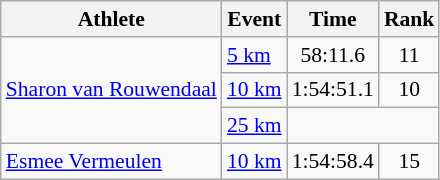<table class="wikitable" style="font-size:90%;">
<tr>
<th>Athlete</th>
<th>Event</th>
<th>Time</th>
<th>Rank</th>
</tr>
<tr align=center>
<td align=left rowspan=3><a href='#'>Sharon van Rouwendaal</a></td>
<td align=left><a href='#'>5 km</a></td>
<td>58:11.6</td>
<td>11</td>
</tr>
<tr align=center>
<td align=left><a href='#'>10 km</a></td>
<td>1:54:51.1</td>
<td>10</td>
</tr>
<tr align=center>
<td align=left><a href='#'>25 km</a></td>
<td colspan=2></td>
</tr>
<tr align=center>
<td align=left><a href='#'>Esmee Vermeulen</a></td>
<td align=left><a href='#'>10 km</a></td>
<td>1:54:58.4</td>
<td>15</td>
</tr>
</table>
